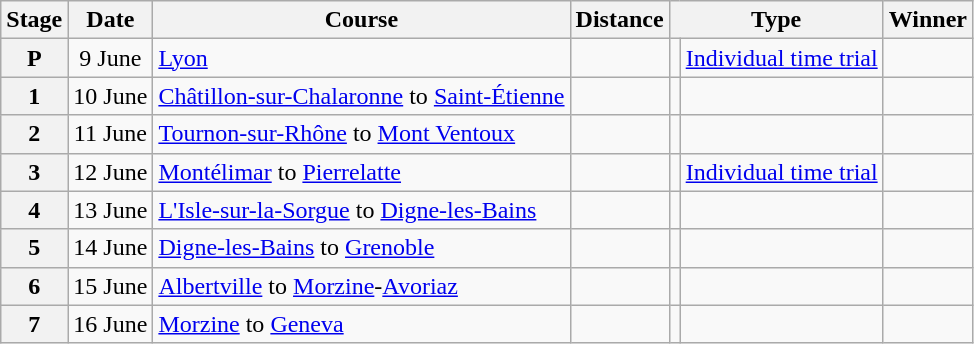<table class="wikitable">
<tr>
<th>Stage</th>
<th>Date</th>
<th>Course</th>
<th>Distance</th>
<th scope="col" colspan="2">Type</th>
<th>Winner</th>
</tr>
<tr>
<th scope="row" style="text-align:center;">P</th>
<td style="text-align:center;">9 June</td>
<td><a href='#'>Lyon</a></td>
<td style="text-align:center;"></td>
<td></td>
<td><a href='#'>Individual time trial</a></td>
<td></td>
</tr>
<tr>
<th scope="row" style="text-align:center;">1</th>
<td style="text-align:center;">10 June</td>
<td><a href='#'>Châtillon-sur-Chalaronne</a> to <a href='#'>Saint-Étienne</a></td>
<td style="text-align:center;"></td>
<td></td>
<td></td>
<td></td>
</tr>
<tr>
<th scope="row" style="text-align:center;">2</th>
<td style="text-align:center;">11 June</td>
<td><a href='#'>Tournon-sur-Rhône</a> to <a href='#'>Mont Ventoux</a></td>
<td style="text-align:center;"></td>
<td></td>
<td></td>
<td></td>
</tr>
<tr>
<th scope="row" style="text-align:center;">3</th>
<td style="text-align:center;">12 June</td>
<td><a href='#'>Montélimar</a> to <a href='#'>Pierrelatte</a></td>
<td style="text-align:center;"></td>
<td></td>
<td><a href='#'>Individual time trial</a></td>
<td></td>
</tr>
<tr>
<th scope="row" style="text-align:center;">4</th>
<td style="text-align:center;">13 June</td>
<td><a href='#'>L'Isle-sur-la-Sorgue</a> to <a href='#'>Digne-les-Bains</a></td>
<td style="text-align:center;"></td>
<td></td>
<td></td>
<td></td>
</tr>
<tr>
<th scope="row" style="text-align:center;">5</th>
<td style="text-align:center;">14 June</td>
<td><a href='#'>Digne-les-Bains</a> to <a href='#'>Grenoble</a></td>
<td style="text-align:center;"></td>
<td></td>
<td></td>
<td></td>
</tr>
<tr>
<th scope="row" style="text-align:center;">6</th>
<td style="text-align:center;">15 June</td>
<td><a href='#'>Albertville</a> to <a href='#'>Morzine</a>-<a href='#'>Avoriaz</a></td>
<td style="text-align:center;"></td>
<td></td>
<td></td>
<td><s></s></td>
</tr>
<tr>
<th scope="row" style="text-align:center;">7</th>
<td style="text-align:center;">16 June</td>
<td><a href='#'>Morzine</a> to <a href='#'>Geneva</a></td>
<td style="text-align:center;"></td>
<td></td>
<td></td>
<td></td>
</tr>
</table>
